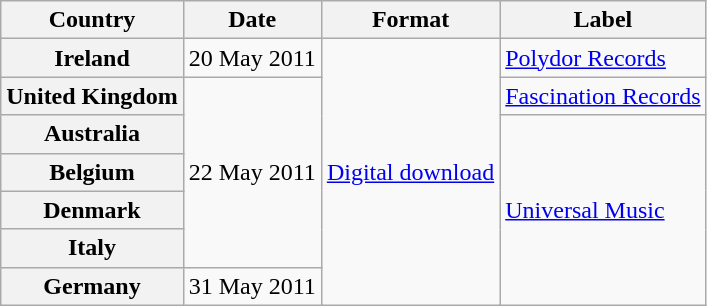<table class="wikitable plainrowheaders">
<tr>
<th scope="col">Country</th>
<th scope="col">Date</th>
<th scope="col">Format</th>
<th scope="col">Label</th>
</tr>
<tr>
<th scope="row">Ireland</th>
<td>20 May 2011</td>
<td rowspan="7"><a href='#'>Digital download</a></td>
<td><a href='#'>Polydor Records</a></td>
</tr>
<tr>
<th scope="row">United Kingdom</th>
<td rowspan="5">22 May 2011</td>
<td><a href='#'>Fascination Records</a></td>
</tr>
<tr>
<th scope="row">Australia</th>
<td rowspan="5"><a href='#'>Universal Music</a></td>
</tr>
<tr>
<th scope="row">Belgium</th>
</tr>
<tr>
<th scope="row">Denmark</th>
</tr>
<tr>
<th scope="row">Italy</th>
</tr>
<tr>
<th scope="row">Germany</th>
<td>31 May 2011</td>
</tr>
</table>
